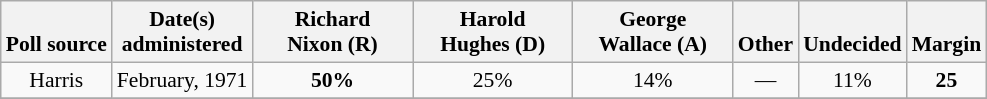<table class="wikitable sortable" style="text-align:center;font-size:90%;line-height:17px">
<tr valign= bottom>
<th>Poll source</th>
<th>Date(s)<br>administered</th>
<th class="unsortable" style="width:100px;">Richard<br>Nixon (R)</th>
<th class="unsortable" style="width:100px;">Harold<br>Hughes (D)</th>
<th class="unsortable" style="width:100px;">George<br>Wallace (A) </th>
<th class="unsortable">Other</th>
<th class="unsortable">Undecided</th>
<th>Margin</th>
</tr>
<tr>
<td align="center">Harris</td>
<td>February, 1971</td>
<td><strong>50%</strong></td>
<td align="center">25%</td>
<td align="center">14%</td>
<td align="center">—</td>
<td align="center">11%</td>
<td><strong>25</strong></td>
</tr>
<tr>
</tr>
</table>
